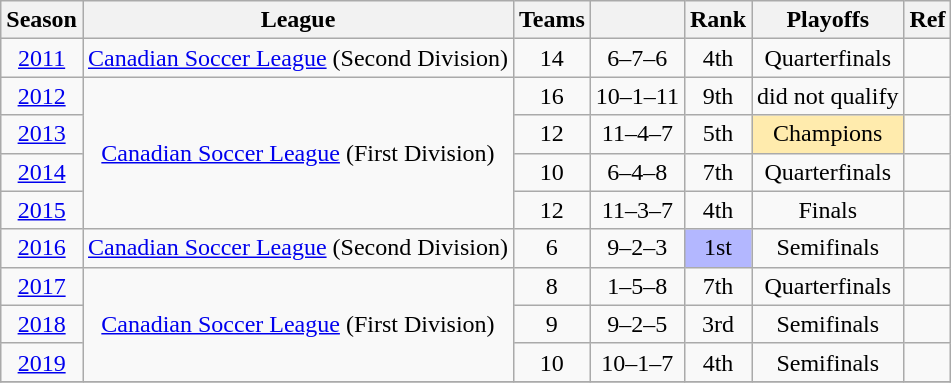<table class="wikitable" style="text-align: center;">
<tr>
<th>Season</th>
<th>League</th>
<th>Teams</th>
<th></th>
<th>Rank</th>
<th>Playoffs</th>
<th>Ref</th>
</tr>
<tr>
<td><a href='#'>2011</a></td>
<td rowspan="1"><a href='#'>Canadian Soccer League</a> (Second Division)</td>
<td>14</td>
<td>6–7–6</td>
<td>4th</td>
<td>Quarterfinals</td>
<td></td>
</tr>
<tr>
<td><a href='#'>2012</a></td>
<td rowspan="4"><a href='#'>Canadian Soccer League</a> (First Division)</td>
<td>16</td>
<td>10–1–11</td>
<td>9th</td>
<td>did not qualify</td>
<td></td>
</tr>
<tr>
<td><a href='#'>2013</a></td>
<td>12</td>
<td>11–4–7</td>
<td>5th</td>
<td bgcolor="FFEBAD">Champions</td>
<td></td>
</tr>
<tr>
<td><a href='#'>2014</a></td>
<td>10</td>
<td>6–4–8</td>
<td>7th</td>
<td>Quarterfinals</td>
<td></td>
</tr>
<tr>
<td><a href='#'>2015</a></td>
<td>12</td>
<td>11–3–7</td>
<td>4th</td>
<td>Finals</td>
<td></td>
</tr>
<tr>
<td><a href='#'>2016</a></td>
<td rowspan="1"><a href='#'>Canadian Soccer League</a> (Second Division)</td>
<td>6</td>
<td>9–2–3</td>
<td bgcolor="B3B7FF">1st</td>
<td>Semifinals</td>
<td></td>
</tr>
<tr>
<td><a href='#'>2017</a></td>
<td rowspan="3"><a href='#'>Canadian Soccer League</a> (First Division)</td>
<td>8</td>
<td>1–5–8</td>
<td>7th</td>
<td>Quarterfinals</td>
<td></td>
</tr>
<tr>
<td><a href='#'>2018</a></td>
<td>9</td>
<td>9–2–5</td>
<td>3rd</td>
<td>Semifinals</td>
<td></td>
</tr>
<tr>
<td><a href='#'>2019</a></td>
<td>10</td>
<td>10–1–7</td>
<td>4th</td>
<td>Semifinals</td>
<td></td>
</tr>
<tr>
</tr>
</table>
